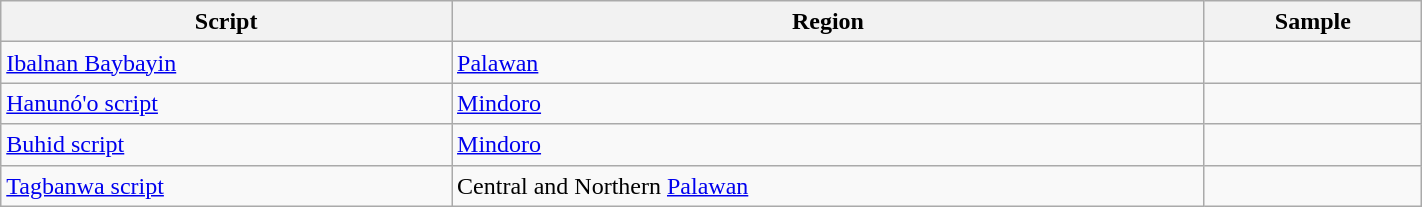<table class="wikitable" style="width:75%; margin:auto; line-height:1.25em;">
<tr>
<th>Script</th>
<th>Region</th>
<th>Sample</th>
</tr>
<tr>
<td><a href='#'>Ibalnan Baybayin</a></td>
<td><a href='#'>Palawan</a></td>
<td></td>
</tr>
<tr>
<td><a href='#'>Hanunó'o script</a></td>
<td><a href='#'>Mindoro</a></td>
<td></td>
</tr>
<tr>
<td><a href='#'>Buhid script</a></td>
<td><a href='#'>Mindoro</a></td>
<td></td>
</tr>
<tr>
<td><a href='#'>Tagbanwa script</a></td>
<td>Central and Northern <a href='#'>Palawan</a></td>
<td></td>
</tr>
</table>
